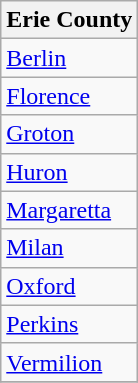<table class="wikitable">
<tr>
<th>Erie County</th>
</tr>
<tr>
<td><a href='#'>Berlin</a></td>
</tr>
<tr>
<td><a href='#'>Florence</a></td>
</tr>
<tr>
<td><a href='#'>Groton</a></td>
</tr>
<tr>
<td><a href='#'>Huron</a></td>
</tr>
<tr>
<td><a href='#'>Margaretta</a></td>
</tr>
<tr>
<td><a href='#'>Milan</a></td>
</tr>
<tr>
<td><a href='#'>Oxford</a></td>
</tr>
<tr>
<td><a href='#'>Perkins</a></td>
</tr>
<tr>
<td><a href='#'>Vermilion</a></td>
</tr>
<tr>
</tr>
</table>
